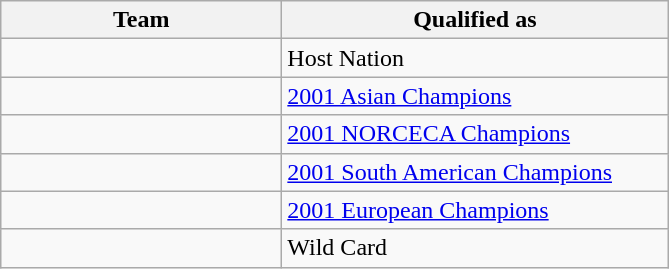<table class="wikitable">
<tr>
<th width=180>Team</th>
<th width=250>Qualified as</th>
</tr>
<tr>
<td></td>
<td>Host Nation</td>
</tr>
<tr>
<td></td>
<td><a href='#'>2001 Asian Champions</a></td>
</tr>
<tr>
<td></td>
<td><a href='#'>2001 NORCECA Champions</a></td>
</tr>
<tr>
<td></td>
<td><a href='#'>2001 South American Champions</a></td>
</tr>
<tr>
<td></td>
<td><a href='#'>2001 European Champions</a></td>
</tr>
<tr>
<td></td>
<td>Wild Card</td>
</tr>
</table>
